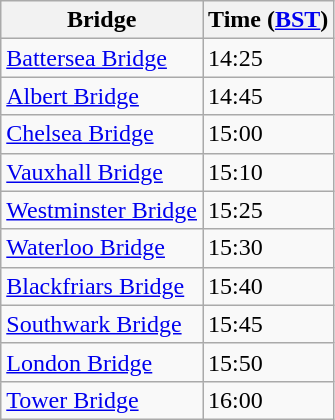<table class="wikitable">
<tr>
<th>Bridge</th>
<th>Time (<a href='#'>BST</a>)</th>
</tr>
<tr>
<td><a href='#'>Battersea Bridge</a></td>
<td>14:25</td>
</tr>
<tr>
<td><a href='#'>Albert Bridge</a></td>
<td>14:45</td>
</tr>
<tr>
<td><a href='#'>Chelsea Bridge</a></td>
<td>15:00</td>
</tr>
<tr>
<td><a href='#'>Vauxhall Bridge</a></td>
<td>15:10</td>
</tr>
<tr>
<td><a href='#'>Westminster Bridge</a></td>
<td>15:25</td>
</tr>
<tr>
<td><a href='#'>Waterloo Bridge</a></td>
<td>15:30</td>
</tr>
<tr>
<td><a href='#'>Blackfriars Bridge</a></td>
<td>15:40</td>
</tr>
<tr>
<td><a href='#'>Southwark Bridge</a></td>
<td>15:45</td>
</tr>
<tr>
<td><a href='#'>London Bridge</a></td>
<td>15:50</td>
</tr>
<tr>
<td><a href='#'>Tower Bridge</a></td>
<td>16:00</td>
</tr>
</table>
